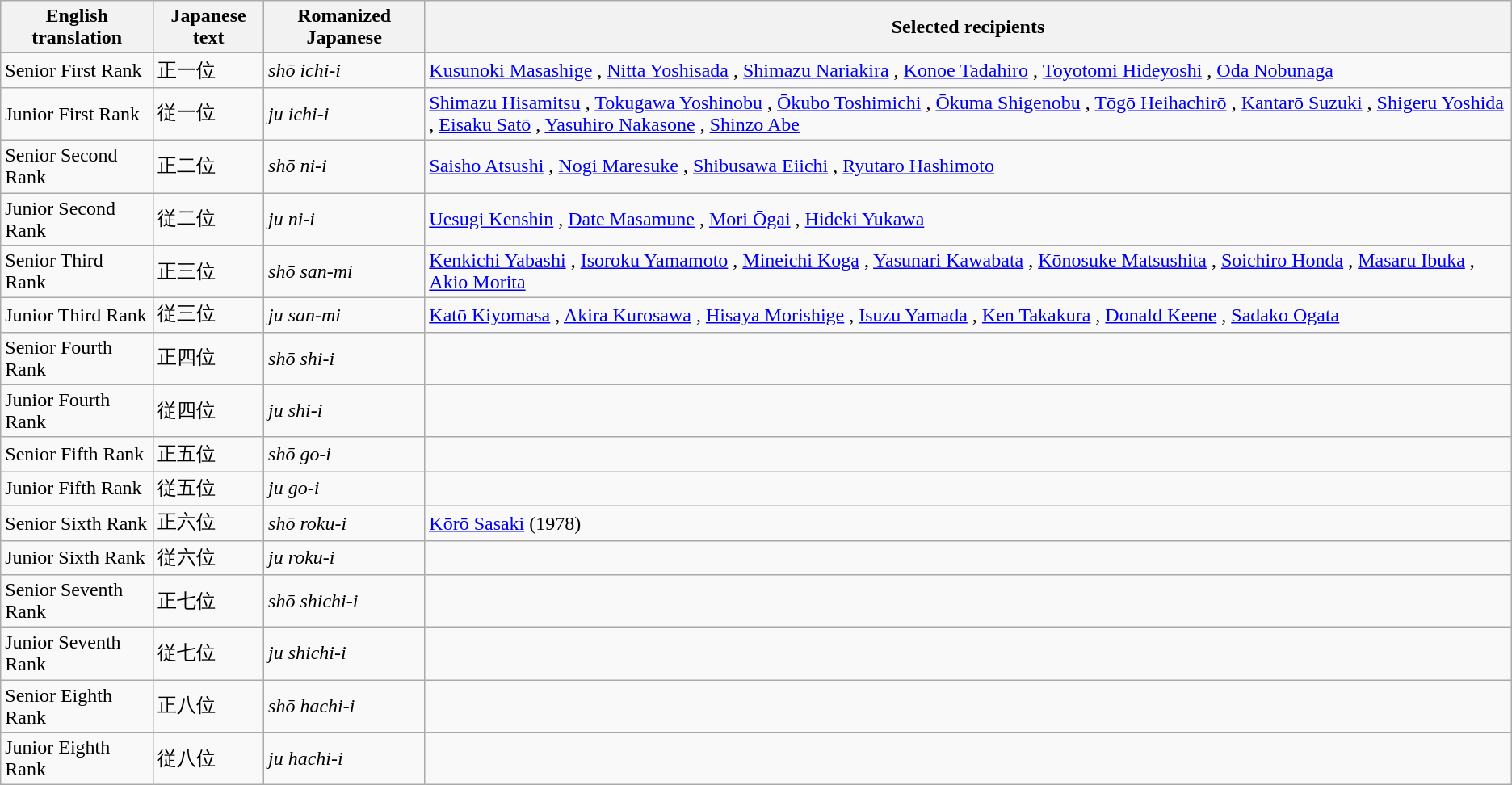<table class=wikitable>
<tr>
<th scope="col">English translation</th>
<th scope="col">Japanese text</th>
<th scope="col">Romanized Japanese</th>
<th scope="col">Selected recipients</th>
</tr>
<tr>
<td>Senior First Rank</td>
<td>正一位</td>
<td><em>shō ichi-i</em></td>
<td><a href='#'>Kusunoki Masashige</a> , <a href='#'>Nitta Yoshisada</a> , <a href='#'>Shimazu Nariakira</a> , <a href='#'>Konoe Tadahiro</a> , <a href='#'>Toyotomi Hideyoshi</a> , <a href='#'>Oda Nobunaga</a> </td>
</tr>
<tr>
<td>Junior First Rank</td>
<td>従一位</td>
<td><em>ju ichi-i</em></td>
<td><a href='#'>Shimazu Hisamitsu</a> ,  <a href='#'>Tokugawa Yoshinobu</a> , <a href='#'>Ōkubo Toshimichi</a> , <a href='#'>Ōkuma Shigenobu</a> , <a href='#'>Tōgō Heihachirō</a> , <a href='#'>Kantarō Suzuki</a> , <a href='#'>Shigeru Yoshida</a> , <a href='#'>Eisaku Satō</a> , <a href='#'>Yasuhiro Nakasone</a> , <a href='#'>Shinzo Abe</a> </td>
</tr>
<tr>
<td>Senior Second Rank</td>
<td>正二位</td>
<td><em>shō ni-i</em></td>
<td><a href='#'>Saisho Atsushi</a> , <a href='#'>Nogi Maresuke</a> , <a href='#'>Shibusawa Eiichi</a> , <a href='#'>Ryutaro Hashimoto</a> </td>
</tr>
<tr>
<td>Junior Second Rank</td>
<td>従二位</td>
<td><em>ju ni-i</em></td>
<td><a href='#'>Uesugi Kenshin</a> , <a href='#'>Date Masamune</a> , <a href='#'>Mori Ōgai</a> ,  <a href='#'>Hideki Yukawa</a> </td>
</tr>
<tr>
<td>Senior Third Rank</td>
<td>正三位</td>
<td><em>shō san-mi</em></td>
<td><a href='#'>Kenkichi Yabashi</a> , <a href='#'>Isoroku Yamamoto</a> , <a href='#'>Mineichi Koga</a> , <a href='#'>Yasunari Kawabata</a> , <a href='#'>Kōnosuke Matsushita</a> , <a href='#'>Soichiro Honda</a> , <a href='#'>Masaru Ibuka</a> , <a href='#'>Akio Morita</a> </td>
</tr>
<tr>
<td>Junior Third Rank</td>
<td>従三位</td>
<td><em>ju san-mi</em></td>
<td><a href='#'>Katō Kiyomasa</a> , <a href='#'>Akira Kurosawa</a> , <a href='#'>Hisaya Morishige</a> , <a href='#'>Isuzu Yamada</a> , <a href='#'>Ken Takakura</a> , <a href='#'>Donald Keene</a> , <a href='#'>Sadako Ogata</a> </td>
</tr>
<tr>
<td>Senior Fourth Rank</td>
<td>正四位</td>
<td><em>shō shi-i</em></td>
<td></td>
</tr>
<tr>
<td>Junior Fourth Rank</td>
<td>従四位</td>
<td><em>ju shi-i</em></td>
<td></td>
</tr>
<tr>
<td>Senior Fifth Rank</td>
<td>正五位</td>
<td><em>shō go-i</em></td>
<td></td>
</tr>
<tr>
<td>Junior Fifth Rank</td>
<td>従五位</td>
<td><em>ju go-i</em></td>
<td></td>
</tr>
<tr>
<td>Senior Sixth Rank</td>
<td>正六位</td>
<td><em>shō roku-i</em></td>
<td><a href='#'>Kōrō Sasaki</a> (1978)</td>
</tr>
<tr>
<td>Junior Sixth Rank</td>
<td>従六位</td>
<td><em>ju roku-i</em></td>
<td></td>
</tr>
<tr>
<td>Senior Seventh Rank</td>
<td>正七位</td>
<td><em>shō shichi-i</em></td>
<td></td>
</tr>
<tr>
<td>Junior Seventh Rank</td>
<td>従七位</td>
<td><em>ju shichi-i</em></td>
<td></td>
</tr>
<tr>
<td>Senior Eighth Rank</td>
<td>正八位</td>
<td><em>shō hachi-i</em></td>
<td></td>
</tr>
<tr>
<td>Junior Eighth Rank</td>
<td>従八位</td>
<td><em>ju hachi-i</em></td>
<td></td>
</tr>
</table>
